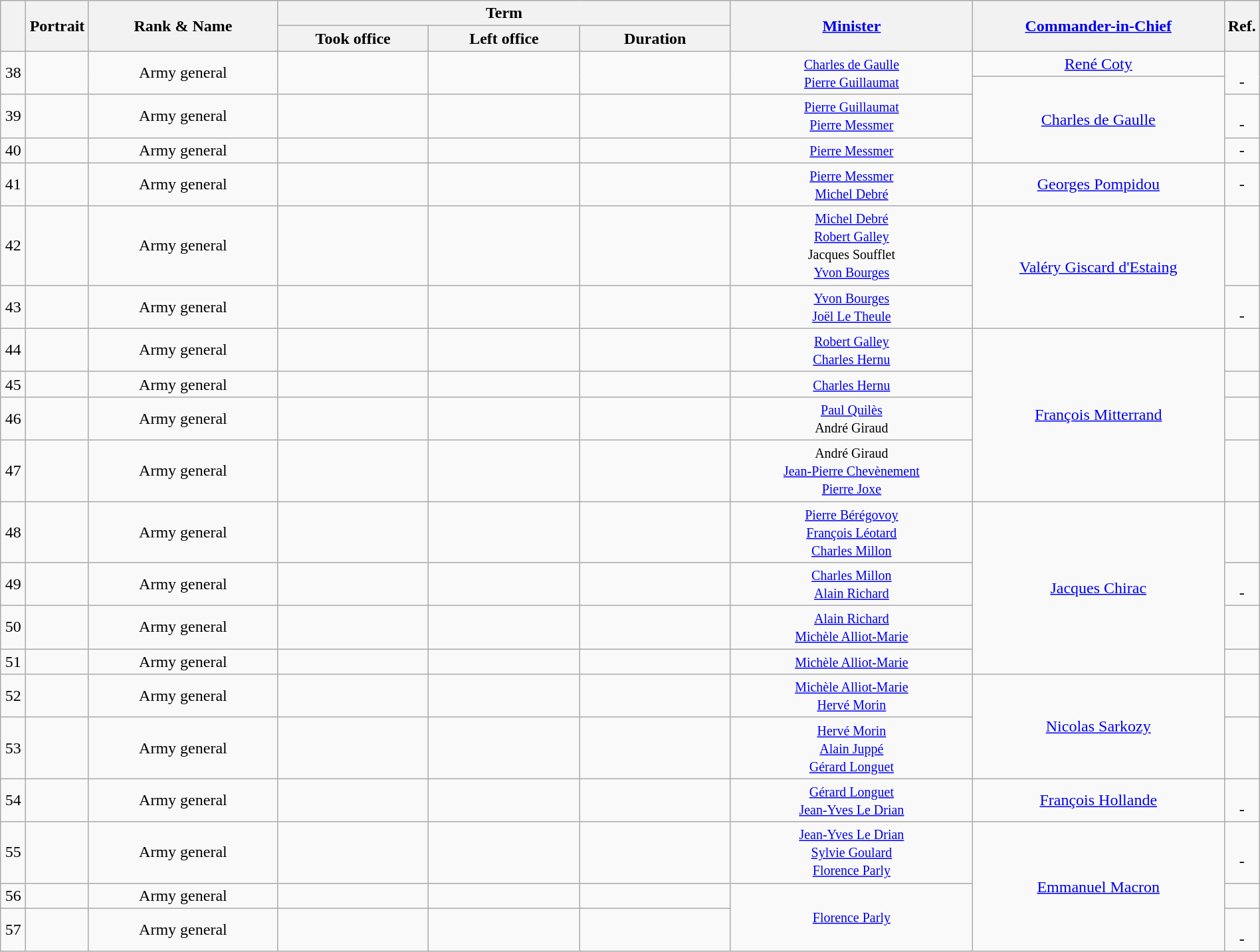<table class="wikitable" style="text-align:center; width:100%">
<tr>
<th style="width:2%" rowspan=2></th>
<th style="width:5%" rowspan=2>Portrait</th>
<th style="width:15%" rowspan=2>Rank & Name</th>
<th colspan=3>Term</th>
<th rowspan=2><a href='#'>Minister</a></th>
<th style="width:20%" rowspan=2><a href='#'>Commander-in-Chief</a></th>
<th style="width:2%" rowspan=2>Ref.</th>
</tr>
<tr>
<th style="width:12%">Took office </th>
<th style="width:12%">Left office </th>
<th style="width:12%">Duration</th>
</tr>
<tr>
<td rowspan=2>38</td>
<td rowspan=2></td>
<td rowspan=2>Army general<br><strong></strong></td>
<td rowspan=2></td>
<td rowspan=2></td>
<td rowspan=2></td>
<td rowspan=2><small><a href='#'>Charles de Gaulle</a><br><a href='#'>Pierre Guillaumat</a></small></td>
<td><a href='#'>René Coty</a></td>
<td rowspan=2><br>-</td>
</tr>
<tr>
<td rowspan=4><a href='#'>Charles de Gaulle</a></td>
</tr>
<tr>
<td>39</td>
<td></td>
<td>Army general<br><strong></strong></td>
<td></td>
<td></td>
<td></td>
<td><small><a href='#'>Pierre Guillaumat</a><br><a href='#'>Pierre Messmer</a></small></td>
<td><br>-</td>
</tr>
<tr>
<td>40</td>
<td></td>
<td>Army general<br><strong></strong></td>
<td></td>
<td></td>
<td></td>
<td><small><a href='#'>Pierre Messmer</a></small></td>
<td>-<br></td>
</tr>
<tr>
<td rowspan=2>41</td>
<td rowspan=2></td>
<td rowspan=2>Army general<br><strong></strong></td>
<td rowspan=2></td>
<td rowspan=2></td>
<td rowspan=2></td>
<td rowspan=2><small><a href='#'>Pierre Messmer</a><br><a href='#'>Michel Debré</a></small></td>
<td rowspan=2>-<br></td>
</tr>
<tr>
<td rowspan=2><a href='#'>Georges Pompidou</a></td>
</tr>
<tr>
<td rowspan=2>42</td>
<td rowspan=2></td>
<td rowspan=2>Army general<br><strong></strong></td>
<td rowspan=2></td>
<td rowspan=2></td>
<td rowspan=2></td>
<td rowspan=2><small><a href='#'>Michel Debré</a><br><a href='#'>Robert Galley</a><br>Jacques Soufflet<br><a href='#'>Yvon Bourges</a></small></td>
<td rowspan=2><br></td>
</tr>
<tr>
<td rowspan=3><a href='#'>Valéry Giscard d'Estaing</a></td>
</tr>
<tr>
<td>43</td>
<td></td>
<td>Army general<br><strong></strong></td>
<td></td>
<td></td>
<td></td>
<td><small><a href='#'>Yvon Bourges</a><br><a href='#'>Joël Le Theule</a></small></td>
<td><br>-</td>
</tr>
<tr>
<td rowspan=2>44</td>
<td rowspan=2></td>
<td rowspan=2>Army general<br><strong></strong></td>
<td rowspan=2></td>
<td rowspan=2></td>
<td rowspan=2></td>
<td rowspan=2><small><a href='#'>Robert Galley</a><br><a href='#'>Charles Hernu</a></small></td>
<td rowspan=2><br></td>
</tr>
<tr>
<td rowspan=5><a href='#'>François Mitterrand</a></td>
</tr>
<tr>
<td>45</td>
<td></td>
<td>Army general<br><strong></strong></td>
<td></td>
<td></td>
<td></td>
<td><small><a href='#'>Charles Hernu</a></small></td>
<td><br></td>
</tr>
<tr>
<td>46</td>
<td></td>
<td>Army general<br><strong></strong></td>
<td></td>
<td></td>
<td></td>
<td><small><a href='#'>Paul Quilès</a><br>André Giraud</small></td>
<td><br></td>
</tr>
<tr>
<td>47</td>
<td></td>
<td>Army general<br><strong></strong></td>
<td></td>
<td></td>
<td></td>
<td><small>André Giraud<br><a href='#'>Jean-Pierre Chevènement</a><br><a href='#'>Pierre Joxe</a></small></td>
<td><br></td>
</tr>
<tr>
<td rowspan=2>48</td>
<td rowspan=2></td>
<td rowspan=2>Army general<br><strong></strong></td>
<td rowspan=2></td>
<td rowspan=2></td>
<td rowspan=2></td>
<td rowspan=2><small><a href='#'>Pierre Bérégovoy</a><br><a href='#'>François Léotard</a><br><a href='#'>Charles Millon</a></small></td>
<td rowspan=2><br></td>
</tr>
<tr>
<td rowspan=5><a href='#'>Jacques Chirac</a></td>
</tr>
<tr>
<td>49</td>
<td></td>
<td>Army general<br><strong></strong></td>
<td></td>
<td></td>
<td></td>
<td><small><a href='#'>Charles Millon</a><br><a href='#'>Alain Richard</a></small></td>
<td><br>-</td>
</tr>
<tr>
<td>50</td>
<td></td>
<td>Army general<br><strong></strong></td>
<td></td>
<td></td>
<td></td>
<td><small><a href='#'>Alain Richard</a><br><a href='#'>Michèle Alliot-Marie</a></small></td>
<td><br></td>
</tr>
<tr>
<td>51</td>
<td></td>
<td>Army general<br><strong></strong></td>
<td></td>
<td></td>
<td></td>
<td><small><a href='#'>Michèle Alliot-Marie</a></small></td>
<td><br></td>
</tr>
<tr>
<td rowspan=2>52</td>
<td rowspan=2></td>
<td rowspan=2>Army general<br><strong></strong></td>
<td rowspan=2></td>
<td rowspan=2></td>
<td rowspan=2></td>
<td rowspan=2><small><a href='#'>Michèle Alliot-Marie</a><br><a href='#'>Hervé Morin</a></small></td>
<td rowspan=2><br></td>
</tr>
<tr>
<td rowspan=3><a href='#'>Nicolas Sarkozy</a></td>
</tr>
<tr>
<td>53</td>
<td></td>
<td>Army general<br><strong></strong></td>
<td></td>
<td></td>
<td></td>
<td><small><a href='#'>Hervé Morin</a><br><a href='#'>Alain Juppé</a><br><a href='#'>Gérard Longuet</a></small></td>
<td><br></td>
</tr>
<tr>
<td rowspan=2>54</td>
<td rowspan=2></td>
<td rowspan=2>Army general<br><strong></strong></td>
<td rowspan=2></td>
<td rowspan=2></td>
<td rowspan=2></td>
<td rowspan=2><small><a href='#'>Gérard Longuet</a><br><a href='#'>Jean-Yves Le Drian</a></small></td>
<td rowspan=2><br>-</td>
</tr>
<tr>
<td rowspan=2><a href='#'>François Hollande</a></td>
</tr>
<tr>
<td rowspan=2>55</td>
<td rowspan=2></td>
<td rowspan=2>Army general<br><strong></strong></td>
<td rowspan=2></td>
<td rowspan=2></td>
<td rowspan=2></td>
<td rowspan=2><small><a href='#'>Jean-Yves Le Drian</a><br><a href='#'>Sylvie Goulard</a><br><a href='#'>Florence Parly</a></small></td>
<td rowspan=2><br>-</td>
</tr>
<tr>
<td rowspan=3><a href='#'>Emmanuel Macron</a></td>
</tr>
<tr>
<td>56</td>
<td></td>
<td>Army general<br><strong></strong></td>
<td></td>
<td></td>
<td></td>
<td rowspan=2><small><a href='#'>Florence Parly</a></small></td>
<td><br></td>
</tr>
<tr>
<td>57</td>
<td></td>
<td>Army general<br><strong></strong></td>
<td></td>
<td></td>
<td></td>
<td><br>-</td>
</tr>
</table>
